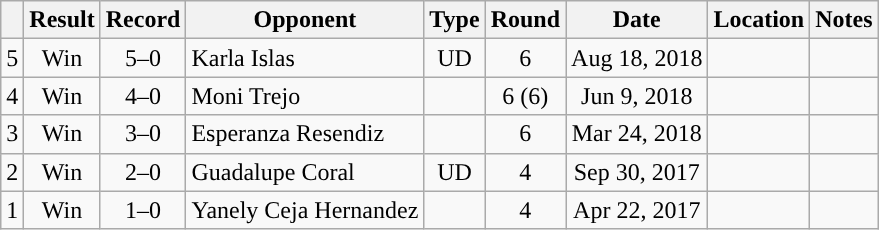<table class="wikitable" style="text-align:center">
<tr>
<th></th>
<th>Result</th>
<th>Record</th>
<th>Opponent</th>
<th>Type</th>
<th>Round</th>
<th>Date</th>
<th>Location</th>
<th>Notes</th>
</tr>
<tr>
<td>5</td>
<td>Win</td>
<td>5–0</td>
<td style="text-align:left;">Karla Islas</td>
<td>UD</td>
<td>6</td>
<td>Aug 18, 2018</td>
<td style="text-align:left;"></td>
<td></td>
</tr>
<tr>
<td>4</td>
<td>Win</td>
<td>4–0</td>
<td style="text-align:left;">Moni Trejo</td>
<td></td>
<td>6 (6)</td>
<td>Jun 9, 2018</td>
<td style="text-align:left;"></td>
<td></td>
</tr>
<tr>
<td>3</td>
<td>Win</td>
<td>3–0</td>
<td style="text-align:left;">Esperanza Resendiz</td>
<td></td>
<td>6</td>
<td>Mar 24, 2018</td>
<td style="text-align:left;"></td>
<td></td>
</tr>
<tr>
<td>2</td>
<td>Win</td>
<td>2–0</td>
<td style="text-align:left;">Guadalupe Coral</td>
<td>UD</td>
<td>4</td>
<td>Sep 30, 2017</td>
<td style="text-align:left;"></td>
<td></td>
</tr>
<tr>
<td>1</td>
<td>Win</td>
<td>1–0</td>
<td style="text-align:left;">Yanely Ceja Hernandez</td>
<td></td>
<td>4</td>
<td>Apr 22, 2017</td>
<td style="text-align:left;"></td>
<td></td>
</tr>
</table>
